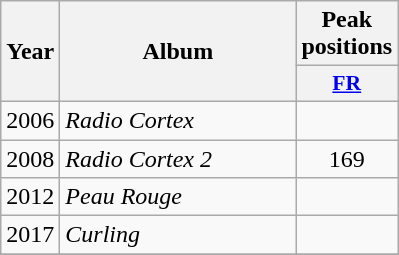<table class="wikitable">
<tr>
<th rowspan="2" style="text-align:center; width:10px;">Year</th>
<th rowspan="2" style="text-align:center; width:150px;">Album</th>
<th style="text-align:center; width:20px;">Peak positions</th>
</tr>
<tr>
<th scope="col" style="width:3em;font-size:90%;"><a href='#'>FR</a><br></th>
</tr>
<tr>
<td style="text-align:center;">2006</td>
<td><em>Radio Cortex</em></td>
<td style="text-align:center;"></td>
</tr>
<tr>
<td style="text-align:center;">2008</td>
<td><em>Radio Cortex 2</em></td>
<td style="text-align:center;">169</td>
</tr>
<tr>
<td style="text-align:center;">2012</td>
<td><em>Peau Rouge</em></td>
<td style="text-align:center;"></td>
</tr>
<tr>
<td style="text-align:center;">2017</td>
<td><em>Curling</em></td>
<td style="text-align:center;"></td>
</tr>
<tr>
</tr>
</table>
